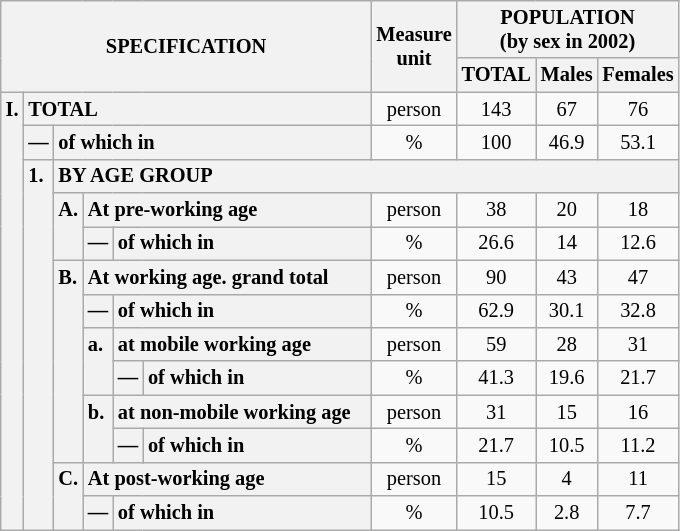<table class="wikitable" style="font-size:85%; text-align:center">
<tr>
<th rowspan="2" colspan="6">SPECIFICATION</th>
<th rowspan="2">Measure<br> unit</th>
<th colspan="3" rowspan="1">POPULATION<br> (by sex in 2002)</th>
</tr>
<tr>
<th>TOTAL</th>
<th>Males</th>
<th>Females</th>
</tr>
<tr>
<th style="text-align:left" valign="top" rowspan="13">I.</th>
<th style="text-align:left" colspan="5">TOTAL</th>
<td>person</td>
<td>143</td>
<td>67</td>
<td>76</td>
</tr>
<tr>
<th style="text-align:left" valign="top">—</th>
<th style="text-align:left" colspan="4">of which in</th>
<td>%</td>
<td>100</td>
<td>46.9</td>
<td>53.1</td>
</tr>
<tr>
<th style="text-align:left" valign="top" rowspan="11">1.</th>
<th style="text-align:left" colspan="19">BY AGE GROUP</th>
</tr>
<tr>
<th style="text-align:left" valign="top" rowspan="2">A.</th>
<th style="text-align:left" colspan="3">At pre-working age</th>
<td>person</td>
<td>38</td>
<td>20</td>
<td>18</td>
</tr>
<tr>
<th style="text-align:left" valign="top">—</th>
<th style="text-align:left" valign="top" colspan="2">of which in</th>
<td>%</td>
<td>26.6</td>
<td>14</td>
<td>12.6</td>
</tr>
<tr>
<th style="text-align:left" valign="top" rowspan="6">B.</th>
<th style="text-align:left" colspan="3">At working age. grand total</th>
<td>person</td>
<td>90</td>
<td>43</td>
<td>47</td>
</tr>
<tr>
<th style="text-align:left" valign="top">—</th>
<th style="text-align:left" valign="top" colspan="2">of which in</th>
<td>%</td>
<td>62.9</td>
<td>30.1</td>
<td>32.8</td>
</tr>
<tr>
<th style="text-align:left" valign="top" rowspan="2">a.</th>
<th style="text-align:left" colspan="2">at mobile working age</th>
<td>person</td>
<td>59</td>
<td>28</td>
<td>31</td>
</tr>
<tr>
<th style="text-align:left" valign="top">—</th>
<th style="text-align:left" valign="top" colspan="1">of which in                        </th>
<td>%</td>
<td>41.3</td>
<td>19.6</td>
<td>21.7</td>
</tr>
<tr>
<th style="text-align:left" valign="top" rowspan="2">b.</th>
<th style="text-align:left" colspan="2">at non-mobile working age</th>
<td>person</td>
<td>31</td>
<td>15</td>
<td>16</td>
</tr>
<tr>
<th style="text-align:left" valign="top">—</th>
<th style="text-align:left" valign="top" colspan="1">of which in                        </th>
<td>%</td>
<td>21.7</td>
<td>10.5</td>
<td>11.2</td>
</tr>
<tr>
<th style="text-align:left" valign="top" rowspan="2">C.</th>
<th style="text-align:left" colspan="3">At post-working age</th>
<td>person</td>
<td>15</td>
<td>4</td>
<td>11</td>
</tr>
<tr>
<th style="text-align:left" valign="top">—</th>
<th style="text-align:left" valign="top" colspan="2">of which in</th>
<td>%</td>
<td>10.5</td>
<td>2.8</td>
<td>7.7</td>
</tr>
</table>
